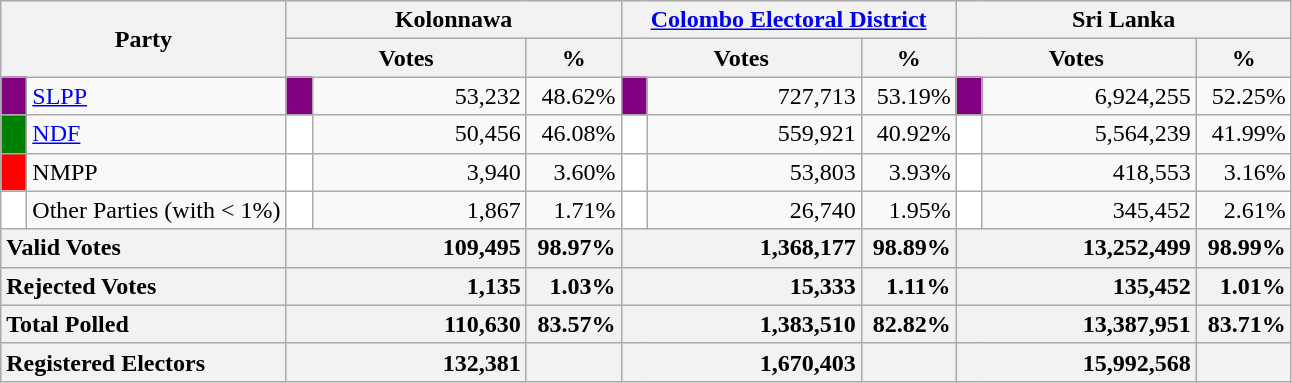<table class="wikitable">
<tr>
<th colspan="2" width="144px"rowspan="2">Party</th>
<th colspan="3" width="216px">Kolonnawa</th>
<th colspan="3" width="216px"><a href='#'>Colombo Electoral District</a></th>
<th colspan="3" width="216px">Sri Lanka</th>
</tr>
<tr>
<th colspan="2" width="144px">Votes</th>
<th>%</th>
<th colspan="2" width="144px">Votes</th>
<th>%</th>
<th colspan="2" width="144px">Votes</th>
<th>%</th>
</tr>
<tr>
<td style="background-color:purple;" width="10px"></td>
<td style="text-align:left;"><a href='#'>SLPP</a></td>
<td style="background-color:purple;" width="10px"></td>
<td style="text-align:right;">53,232</td>
<td style="text-align:right;">48.62%</td>
<td style="background-color:purple;" width="10px"></td>
<td style="text-align:right;">727,713</td>
<td style="text-align:right;">53.19%</td>
<td style="background-color:purple;" width="10px"></td>
<td style="text-align:right;">6,924,255</td>
<td style="text-align:right;">52.25%</td>
</tr>
<tr>
<td style="background-color:green;" width="10px"></td>
<td style="text-align:left;"><a href='#'>NDF</a></td>
<td style="background-color:white;" width="10px"></td>
<td style="text-align:right;">50,456</td>
<td style="text-align:right;">46.08%</td>
<td style="background-color:white;" width="10px"></td>
<td style="text-align:right;">559,921</td>
<td style="text-align:right;">40.92%</td>
<td style="background-color:white;" width="10px"></td>
<td style="text-align:right;">5,564,239</td>
<td style="text-align:right;">41.99%</td>
</tr>
<tr>
<td style="background-color:red;" width="10px"></td>
<td style="text-align:left;">NMPP</td>
<td style="background-color:white;" width="10px"></td>
<td style="text-align:right;">3,940</td>
<td style="text-align:right;">3.60%</td>
<td style="background-color:white;" width="10px"></td>
<td style="text-align:right;">53,803</td>
<td style="text-align:right;">3.93%</td>
<td style="background-color:white;" width="10px"></td>
<td style="text-align:right;">418,553</td>
<td style="text-align:right;">3.16%</td>
</tr>
<tr>
<td style="background-color:white;" width="10px"></td>
<td style="text-align:left;">Other Parties (with < 1%)</td>
<td style="background-color:white;" width="10px"></td>
<td style="text-align:right;">1,867</td>
<td style="text-align:right;">1.71%</td>
<td style="background-color:white;" width="10px"></td>
<td style="text-align:right;">26,740</td>
<td style="text-align:right;">1.95%</td>
<td style="background-color:white;" width="10px"></td>
<td style="text-align:right;">345,452</td>
<td style="text-align:right;">2.61%</td>
</tr>
<tr>
<th colspan="2" width="144px"style="text-align:left;">Valid Votes</th>
<th style="text-align:right;"colspan="2" width="144px">109,495</th>
<th style="text-align:right;">98.97%</th>
<th style="text-align:right;"colspan="2" width="144px">1,368,177</th>
<th style="text-align:right;">98.89%</th>
<th style="text-align:right;"colspan="2" width="144px">13,252,499</th>
<th style="text-align:right;">98.99%</th>
</tr>
<tr>
<th colspan="2" width="144px"style="text-align:left;">Rejected Votes</th>
<th style="text-align:right;"colspan="2" width="144px">1,135</th>
<th style="text-align:right;">1.03%</th>
<th style="text-align:right;"colspan="2" width="144px">15,333</th>
<th style="text-align:right;">1.11%</th>
<th style="text-align:right;"colspan="2" width="144px">135,452</th>
<th style="text-align:right;">1.01%</th>
</tr>
<tr>
<th colspan="2" width="144px"style="text-align:left;">Total Polled</th>
<th style="text-align:right;"colspan="2" width="144px">110,630</th>
<th style="text-align:right;">83.57%</th>
<th style="text-align:right;"colspan="2" width="144px">1,383,510</th>
<th style="text-align:right;">82.82%</th>
<th style="text-align:right;"colspan="2" width="144px">13,387,951</th>
<th style="text-align:right;">83.71%</th>
</tr>
<tr>
<th colspan="2" width="144px"style="text-align:left;">Registered Electors</th>
<th style="text-align:right;"colspan="2" width="144px">132,381</th>
<th></th>
<th style="text-align:right;"colspan="2" width="144px">1,670,403</th>
<th></th>
<th style="text-align:right;"colspan="2" width="144px">15,992,568</th>
<th></th>
</tr>
</table>
